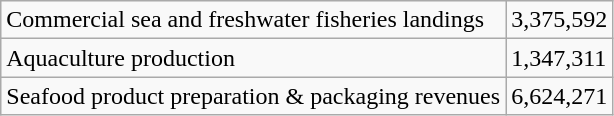<table class="wikitable">
<tr>
<td>Commercial sea and freshwater fisheries landings</td>
<td>3,375,592</td>
</tr>
<tr>
<td>Aquaculture production</td>
<td>1,347,311</td>
</tr>
<tr>
<td>Seafood product preparation & packaging revenues</td>
<td>6,624,271</td>
</tr>
</table>
